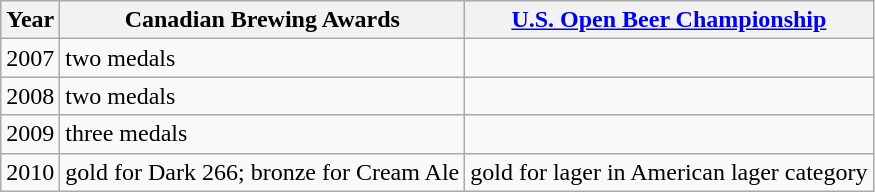<table class="wikitable">
<tr>
<th>Year</th>
<th>Canadian Brewing Awards</th>
<th><a href='#'>U.S. Open Beer Championship</a></th>
</tr>
<tr>
<td>2007</td>
<td>two medals</td>
<td></td>
</tr>
<tr>
<td>2008</td>
<td>two medals</td>
<td></td>
</tr>
<tr>
<td>2009</td>
<td>three medals</td>
<td></td>
</tr>
<tr>
<td>2010</td>
<td>gold for Dark 266; bronze for Cream Ale</td>
<td>gold for lager in American lager category</td>
</tr>
</table>
